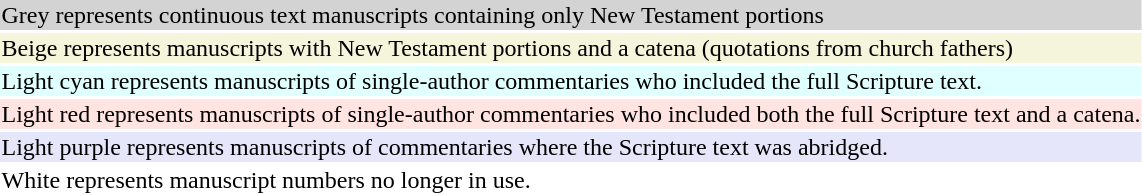<table style="background:transparent">
<tr>
<td bgcolor="lightgrey">Grey represents continuous text manuscripts containing only New Testament portions</td>
</tr>
<tr>
<td bgcolor="beige">Beige represents manuscripts with New Testament portions and a catena (quotations from church fathers)</td>
</tr>
<tr>
<td bgcolor="LightCyan">Light cyan represents manuscripts of single-author commentaries who included the full Scripture text.</td>
</tr>
<tr>
<td bgcolor="MistyRose">Light red represents manuscripts of single-author commentaries who included both the full Scripture text and a catena.</td>
</tr>
<tr>
<td bgcolor="Lavender">Light purple represents manuscripts of commentaries where the Scripture text was abridged.</td>
</tr>
<tr>
<td bgcolor="white">White represents manuscript numbers no longer in use.</td>
</tr>
</table>
